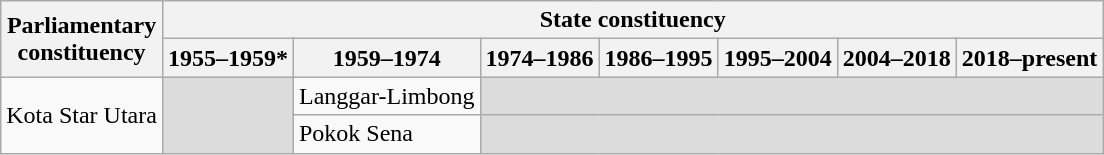<table class="wikitable">
<tr>
<th rowspan="2">Parliamentary<br>constituency</th>
<th colspan="7">State constituency</th>
</tr>
<tr>
<th>1955–1959*</th>
<th>1959–1974</th>
<th>1974–1986</th>
<th>1986–1995</th>
<th>1995–2004</th>
<th>2004–2018</th>
<th>2018–present</th>
</tr>
<tr>
<td rowspan="2">Kota Star Utara</td>
<td rowspan="2" bgcolor="dcdcdc"></td>
<td>Langgar-Limbong</td>
<td colspan="5" bgcolor="dcdcdc"></td>
</tr>
<tr>
<td>Pokok Sena</td>
<td colspan="5" bgcolor="dcdcdc"></td>
</tr>
</table>
